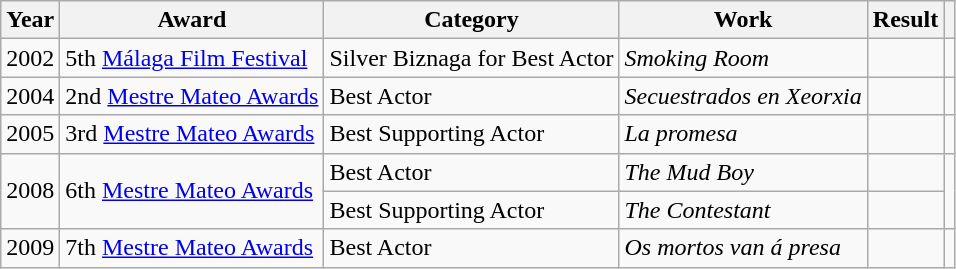<table class="wikitable sortable plainrowheaders">
<tr>
<th>Year</th>
<th>Award</th>
<th>Category</th>
<th>Work</th>
<th>Result</th>
<th scope="col" class="unsortable"></th>
</tr>
<tr>
<td align = "center">2002</td>
<td>5th <a href='#'>Málaga Film Festival</a></td>
<td>Silver Biznaga for Best Actor</td>
<td><em>Smoking Room</em></td>
<td></td>
<td align = "center"></td>
</tr>
<tr>
<td align = "center">2004</td>
<td>2nd <a href='#'>Mestre Mateo Awards</a></td>
<td>Best Actor</td>
<td><em>Secuestrados en Xeorxia</em></td>
<td></td>
<td align = "center"></td>
</tr>
<tr>
<td align = "center">2005</td>
<td>3rd <a href='#'>Mestre Mateo Awards</a></td>
<td>Best Supporting Actor</td>
<td><em>La promesa</em></td>
<td></td>
<td align = "center"></td>
</tr>
<tr>
<td align = "center" rowspan = "2">2008</td>
<td rowspan = "2">6th <a href='#'>Mestre Mateo Awards</a></td>
<td>Best Actor</td>
<td><em>The Mud Boy</em></td>
<td></td>
<td align = "center" rowspan = "2"></td>
</tr>
<tr>
<td>Best Supporting Actor</td>
<td><em>The Contestant</em></td>
<td></td>
</tr>
<tr>
<td align = "center">2009</td>
<td>7th <a href='#'>Mestre Mateo Awards</a></td>
<td>Best Actor</td>
<td><em>Os mortos van á presa</em></td>
<td></td>
<td align = "center"></td>
</tr>
</table>
